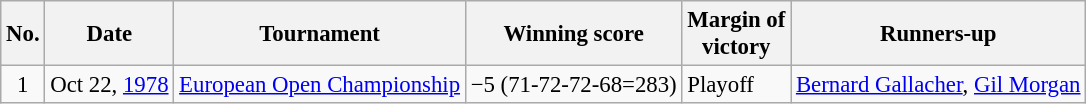<table class="wikitable" style="font-size:95%;">
<tr>
<th>No.</th>
<th>Date</th>
<th>Tournament</th>
<th>Winning score</th>
<th>Margin of<br>victory</th>
<th>Runners-up</th>
</tr>
<tr>
<td align=center>1</td>
<td>Oct 22, <a href='#'>1978</a></td>
<td><a href='#'>European Open Championship</a></td>
<td>−5 (71-72-72-68=283)</td>
<td>Playoff</td>
<td> <a href='#'>Bernard Gallacher</a>,  <a href='#'>Gil Morgan</a></td>
</tr>
</table>
